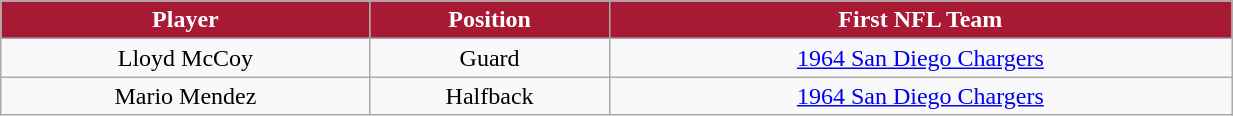<table class="wikitable" width="65%">
<tr>
<th style="background:#A81933;color:#FFFFFF;">Player</th>
<th style="background:#A81933;color:#FFFFFF;">Position</th>
<th style="background:#A81933;color:#FFFFFF;">First NFL Team</th>
</tr>
<tr align="center" bgcolor="">
<td>Lloyd McCoy</td>
<td>Guard</td>
<td><a href='#'>1964 San Diego Chargers</a></td>
</tr>
<tr align="center" bgcolor="">
<td>Mario Mendez</td>
<td>Halfback</td>
<td><a href='#'>1964 San Diego Chargers</a></td>
</tr>
</table>
